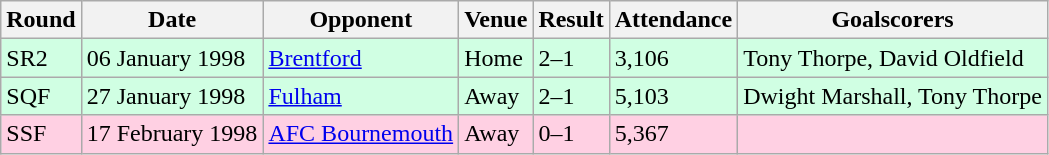<table class="wikitable">
<tr>
<th>Round</th>
<th>Date</th>
<th>Opponent</th>
<th>Venue</th>
<th>Result</th>
<th>Attendance</th>
<th>Goalscorers</th>
</tr>
<tr style="background-color: #d0ffe3;">
<td>SR2</td>
<td>06 January 1998</td>
<td><a href='#'>Brentford</a></td>
<td>Home</td>
<td>2–1</td>
<td>3,106</td>
<td>Tony Thorpe, David Oldfield</td>
</tr>
<tr style="background-color: #d0ffe3;">
<td>SQF</td>
<td>27 January 1998</td>
<td><a href='#'>Fulham</a></td>
<td>Away</td>
<td>2–1</td>
<td>5,103</td>
<td>Dwight Marshall, Tony Thorpe</td>
</tr>
<tr style="background-color: #ffd0e3;">
<td>SSF</td>
<td>17 February 1998</td>
<td><a href='#'>AFC Bournemouth</a></td>
<td>Away</td>
<td>0–1</td>
<td>5,367</td>
<td></td>
</tr>
</table>
